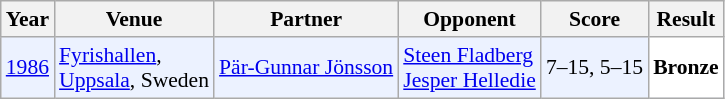<table class="sortable wikitable" style="font-size: 90%;">
<tr>
<th>Year</th>
<th>Venue</th>
<th>Partner</th>
<th>Opponent</th>
<th>Score</th>
<th>Result</th>
</tr>
<tr style="background:#ECF2FF">
<td align="center"><a href='#'>1986</a></td>
<td align="left"><a href='#'>Fyrishallen</a>,<br><a href='#'>Uppsala</a>, Sweden</td>
<td align="left"> <a href='#'>Pär-Gunnar Jönsson</a></td>
<td align="left"> <a href='#'>Steen Fladberg</a><br> <a href='#'>Jesper Helledie</a></td>
<td align="left">7–15, 5–15</td>
<td style="text-align:left; background:white"> <strong>Bronze</strong></td>
</tr>
</table>
